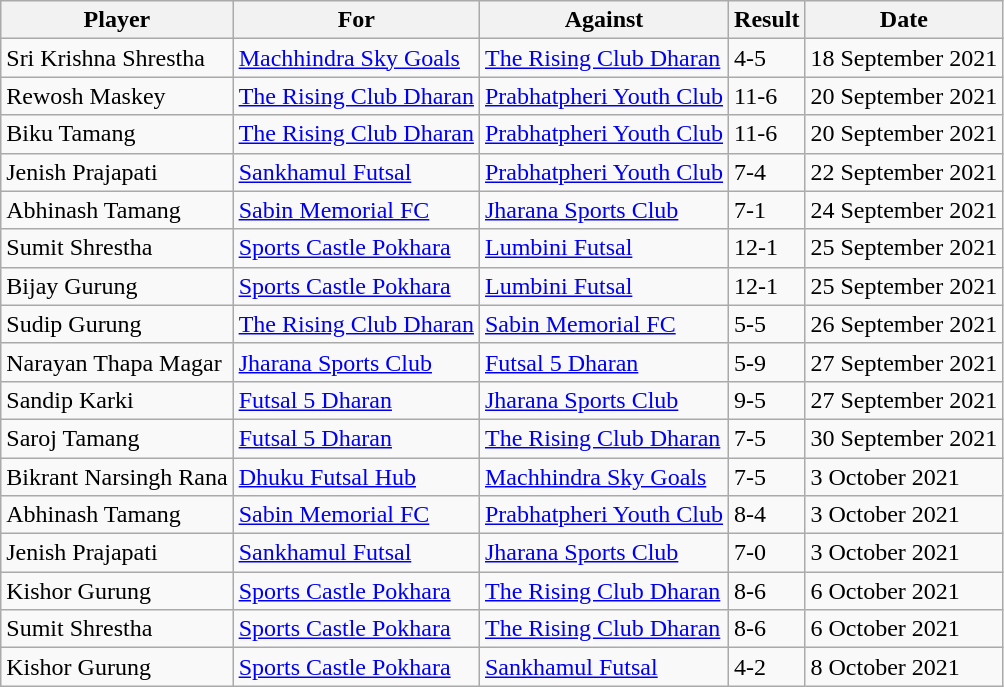<table class="wikitable">
<tr>
<th>Player</th>
<th>For</th>
<th>Against</th>
<th>Result</th>
<th>Date</th>
</tr>
<tr>
<td>Sri Krishna Shrestha</td>
<td><a href='#'>Machhindra Sky Goals</a></td>
<td><a href='#'>The Rising Club Dharan</a></td>
<td>4-5</td>
<td>18 September 2021</td>
</tr>
<tr>
<td>Rewosh Maskey</td>
<td><a href='#'>The Rising Club Dharan</a></td>
<td><a href='#'>Prabhatpheri Youth Club</a></td>
<td>11-6</td>
<td>20 September 2021</td>
</tr>
<tr>
<td>Biku Tamang</td>
<td><a href='#'>The Rising Club Dharan</a></td>
<td><a href='#'>Prabhatpheri Youth Club</a></td>
<td>11-6</td>
<td>20 September 2021</td>
</tr>
<tr>
<td>Jenish Prajapati</td>
<td><a href='#'>Sankhamul Futsal</a></td>
<td><a href='#'>Prabhatpheri Youth Club</a></td>
<td>7-4</td>
<td>22 September 2021</td>
</tr>
<tr>
<td>Abhinash Tamang</td>
<td><a href='#'>Sabin Memorial FC</a></td>
<td><a href='#'>Jharana Sports Club</a></td>
<td>7-1</td>
<td>24 September 2021</td>
</tr>
<tr>
<td>Sumit Shrestha</td>
<td><a href='#'>Sports Castle Pokhara</a></td>
<td><a href='#'>Lumbini Futsal</a></td>
<td>12-1</td>
<td>25 September 2021</td>
</tr>
<tr>
<td>Bijay Gurung</td>
<td><a href='#'>Sports Castle Pokhara</a></td>
<td><a href='#'>Lumbini Futsal</a></td>
<td>12-1</td>
<td>25 September 2021</td>
</tr>
<tr>
<td>Sudip Gurung</td>
<td><a href='#'>The Rising Club Dharan</a></td>
<td><a href='#'>Sabin Memorial FC</a></td>
<td>5-5</td>
<td>26 September 2021</td>
</tr>
<tr>
<td>Narayan Thapa Magar</td>
<td><a href='#'>Jharana Sports Club</a></td>
<td><a href='#'>Futsal 5 Dharan</a></td>
<td>5-9</td>
<td>27 September 2021</td>
</tr>
<tr>
<td>Sandip Karki</td>
<td><a href='#'>Futsal 5 Dharan</a></td>
<td><a href='#'>Jharana Sports Club</a></td>
<td>9-5</td>
<td>27 September 2021</td>
</tr>
<tr>
<td>Saroj Tamang</td>
<td><a href='#'>Futsal 5 Dharan</a></td>
<td><a href='#'>The Rising Club Dharan</a></td>
<td>7-5</td>
<td>30 September 2021</td>
</tr>
<tr>
<td>Bikrant Narsingh Rana</td>
<td><a href='#'>Dhuku Futsal Hub</a></td>
<td><a href='#'>Machhindra Sky Goals</a></td>
<td>7-5</td>
<td>3 October 2021</td>
</tr>
<tr>
<td>Abhinash Tamang</td>
<td><a href='#'>Sabin Memorial FC</a></td>
<td><a href='#'>Prabhatpheri Youth Club</a></td>
<td>8-4</td>
<td>3 October 2021</td>
</tr>
<tr>
<td>Jenish Prajapati</td>
<td><a href='#'>Sankhamul Futsal</a></td>
<td><a href='#'>Jharana Sports Club</a></td>
<td>7-0</td>
<td>3 October 2021</td>
</tr>
<tr>
<td>Kishor Gurung</td>
<td><a href='#'>Sports Castle Pokhara</a></td>
<td><a href='#'>The Rising Club Dharan</a></td>
<td>8-6</td>
<td>6 October 2021</td>
</tr>
<tr>
<td>Sumit Shrestha</td>
<td><a href='#'>Sports Castle Pokhara</a></td>
<td><a href='#'>The Rising Club Dharan</a></td>
<td>8-6</td>
<td>6 October 2021</td>
</tr>
<tr>
<td>Kishor Gurung</td>
<td><a href='#'>Sports Castle Pokhara</a></td>
<td><a href='#'>Sankhamul Futsal</a></td>
<td>4-2</td>
<td>8 October 2021</td>
</tr>
</table>
